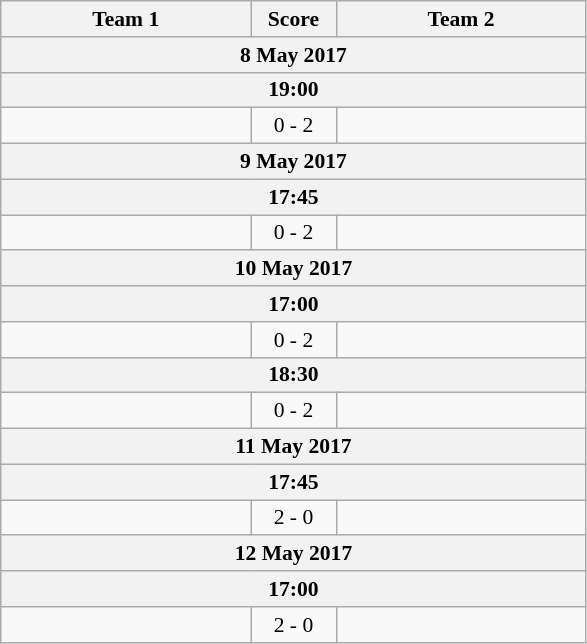<table class="wikitable" style="text-align: center; font-size:90% ">
<tr>
<th align="right" width="160">Team 1</th>
<th width="50">Score</th>
<th align="left" width="160">Team 2</th>
</tr>
<tr>
<th colspan=3>8 May 2017</th>
</tr>
<tr>
<th colspan=3>19:00</th>
</tr>
<tr>
<td align=right></td>
<td align=center>0 - 2</td>
<td align=left></td>
</tr>
<tr>
<th colspan=3>9 May 2017</th>
</tr>
<tr>
<th colspan=3>17:45</th>
</tr>
<tr>
<td align=right></td>
<td align=center>0 - 2</td>
<td align=left></td>
</tr>
<tr>
<th colspan=3>10 May 2017</th>
</tr>
<tr>
<th colspan=3>17:00</th>
</tr>
<tr>
<td align=right></td>
<td align=center>0 - 2</td>
<td align=left></td>
</tr>
<tr>
<th colspan=3>18:30</th>
</tr>
<tr>
<td align=right></td>
<td align=center>0 - 2</td>
<td align=left></td>
</tr>
<tr>
<th colspan=3>11 May 2017</th>
</tr>
<tr>
<th colspan=3>17:45</th>
</tr>
<tr>
<td align=right></td>
<td align=center>2 - 0</td>
<td align=left></td>
</tr>
<tr>
<th colspan=3>12 May 2017</th>
</tr>
<tr>
<th colspan=3>17:00</th>
</tr>
<tr>
<td align=right></td>
<td align=center>2 - 0</td>
<td align=left></td>
</tr>
</table>
